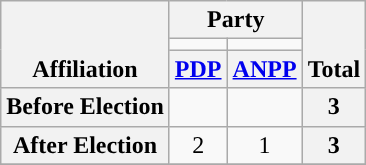<table class=wikitable style="text-align:center">
<tr style="vertical-align:bottom;">
<th rowspan=3>Affiliation</th>
<th colspan=2>Party</th>
<th rowspan=3>Total</th>
</tr>
<tr>
<td style="background-color:"></td>
<td style="background-color:"></td>
</tr>
<tr>
<th><a href='#'>PDP</a></th>
<th><a href='#'>ANPP</a></th>
</tr>
<tr>
<th>Before Election</th>
<td></td>
<td></td>
<th>3</th>
</tr>
<tr>
<th>After Election</th>
<td>2</td>
<td>1</td>
<th>3</th>
</tr>
<tr>
</tr>
</table>
